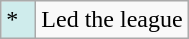<table class="wikitable">
<tr>
<td style="background:#CFECEC; width:1em">*</td>
<td>Led the league</td>
</tr>
</table>
